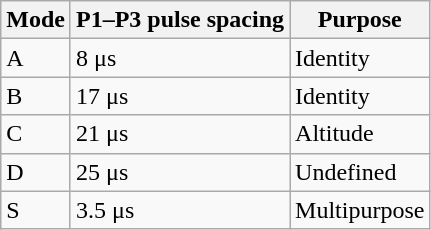<table class="wikitable">
<tr>
<th>Mode</th>
<th>P1–P3 pulse spacing</th>
<th>Purpose</th>
</tr>
<tr>
<td>A</td>
<td>8 μs</td>
<td>Identity</td>
</tr>
<tr>
<td>B</td>
<td>17 μs</td>
<td>Identity</td>
</tr>
<tr>
<td>C</td>
<td>21 μs</td>
<td>Altitude</td>
</tr>
<tr>
<td>D</td>
<td>25 μs</td>
<td>Undefined</td>
</tr>
<tr>
<td>S</td>
<td>3.5 μs</td>
<td>Multipurpose</td>
</tr>
</table>
